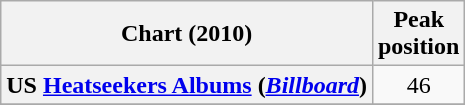<table class="wikitable sortable plainrowheaders" style="text-align: center;">
<tr>
<th scope="col">Chart (2010)</th>
<th scope="col">Peak<br>position</th>
</tr>
<tr>
<th scope="row">US <a href='#'>Heatseekers Albums</a> (<em><a href='#'>Billboard</a></em>)</th>
<td align="center">46</td>
</tr>
<tr>
</tr>
</table>
